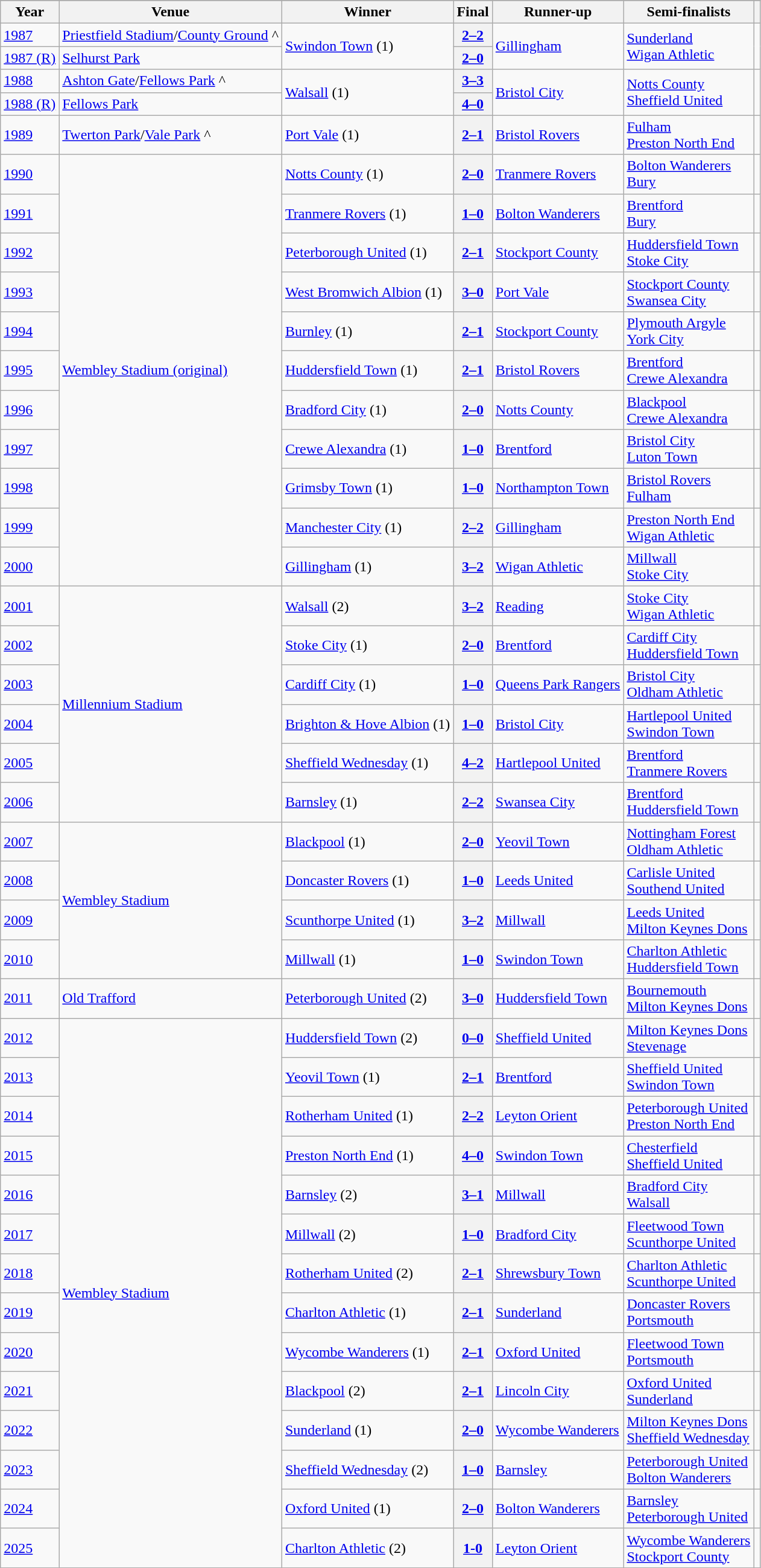<table class="sortable wikitable">
<tr>
</tr>
<tr>
<th scope=col>Year</th>
<th scope=col>Venue</th>
<th scope=col>Winner</th>
<th scope=col>Final</th>
<th scope=col>Runner-up</th>
<th scope=col>Semi-finalists</th>
<th scope=col class=unsortable></th>
</tr>
<tr>
<td><a href='#'>1987</a></td>
<td><a href='#'>Priestfield Stadium</a>/<a href='#'>County Ground</a> ^</td>
<td rowspan=2><a href='#'>Swindon Town</a> (1)</td>
<th scope=row><a href='#'>2–2</a></th>
<td rowspan=2><a href='#'>Gillingham</a></td>
<td rowspan=2><a href='#'>Sunderland</a><br><a href='#'>Wigan Athletic</a></td>
<td rowspan=2></td>
</tr>
<tr>
<td><a href='#'>1987 (R)</a></td>
<td><a href='#'>Selhurst Park</a></td>
<th scope=row><a href='#'>2–0</a></th>
</tr>
<tr>
<td><a href='#'>1988</a></td>
<td><a href='#'>Ashton Gate</a>/<a href='#'>Fellows Park</a> ^</td>
<td rowspan=2><a href='#'>Walsall</a> (1)</td>
<th scope=row><a href='#'>3–3</a></th>
<td rowspan=2><a href='#'>Bristol City</a></td>
<td rowspan=2><a href='#'>Notts County</a><br><a href='#'>Sheffield United</a></td>
<td rowspan=2></td>
</tr>
<tr>
<td><a href='#'>1988 (R)</a></td>
<td><a href='#'>Fellows Park</a></td>
<th scope=row><a href='#'>4–0</a></th>
</tr>
<tr>
<td><a href='#'>1989</a></td>
<td><a href='#'>Twerton Park</a>/<a href='#'>Vale Park</a> ^</td>
<td><a href='#'>Port Vale</a> (1)</td>
<th scope=row><a href='#'>2–1</a></th>
<td><a href='#'>Bristol Rovers</a></td>
<td><a href='#'>Fulham</a><br><a href='#'>Preston North End</a></td>
<td></td>
</tr>
<tr>
<td><a href='#'>1990</a></td>
<td rowspan=11><a href='#'>Wembley Stadium (original)</a></td>
<td><a href='#'>Notts County</a> (1)</td>
<th scope=row><a href='#'>2–0</a></th>
<td><a href='#'>Tranmere Rovers</a></td>
<td><a href='#'>Bolton Wanderers</a><br><a href='#'>Bury</a></td>
<td></td>
</tr>
<tr>
<td><a href='#'>1991</a></td>
<td><a href='#'>Tranmere Rovers</a> (1)</td>
<th scope=row><a href='#'>1–0</a></th>
<td><a href='#'>Bolton Wanderers</a></td>
<td><a href='#'>Brentford</a><br><a href='#'>Bury</a></td>
<td></td>
</tr>
<tr>
<td><a href='#'>1992</a></td>
<td><a href='#'>Peterborough United</a> (1)</td>
<th scope=row><a href='#'>2–1</a></th>
<td><a href='#'>Stockport County</a></td>
<td><a href='#'>Huddersfield Town</a><br><a href='#'>Stoke City</a></td>
<td></td>
</tr>
<tr>
<td><a href='#'>1993</a></td>
<td><a href='#'>West Bromwich Albion</a> (1)</td>
<th scope=row><a href='#'>3–0</a></th>
<td><a href='#'>Port Vale</a></td>
<td><a href='#'>Stockport County</a><br><a href='#'>Swansea City</a></td>
<td></td>
</tr>
<tr>
<td><a href='#'>1994</a></td>
<td><a href='#'>Burnley</a> (1)</td>
<th scope=row><a href='#'>2–1</a></th>
<td><a href='#'>Stockport County</a></td>
<td><a href='#'>Plymouth Argyle</a><br><a href='#'>York City</a></td>
<td></td>
</tr>
<tr>
<td><a href='#'>1995</a></td>
<td><a href='#'>Huddersfield Town</a> (1)</td>
<th scope=row><a href='#'>2–1</a></th>
<td><a href='#'>Bristol Rovers</a></td>
<td><a href='#'>Brentford</a><br><a href='#'>Crewe Alexandra</a></td>
<td></td>
</tr>
<tr>
<td><a href='#'>1996</a></td>
<td><a href='#'>Bradford City</a> (1)</td>
<th scope=row><a href='#'>2–0</a></th>
<td><a href='#'>Notts County</a></td>
<td><a href='#'>Blackpool</a><br><a href='#'>Crewe Alexandra</a></td>
<td></td>
</tr>
<tr>
<td><a href='#'>1997</a></td>
<td><a href='#'>Crewe Alexandra</a> (1)</td>
<th scope=row><a href='#'>1–0</a></th>
<td><a href='#'>Brentford</a></td>
<td><a href='#'>Bristol City</a><br><a href='#'>Luton Town</a></td>
<td></td>
</tr>
<tr>
<td><a href='#'>1998</a></td>
<td><a href='#'>Grimsby Town</a> (1)</td>
<th scope=row><a href='#'>1–0</a></th>
<td><a href='#'>Northampton Town</a></td>
<td><a href='#'>Bristol Rovers</a><br><a href='#'>Fulham</a></td>
<td></td>
</tr>
<tr>
<td><a href='#'>1999</a></td>
<td><a href='#'>Manchester City</a> (1)</td>
<th scope=row><a href='#'>2–2</a> </th>
<td><a href='#'>Gillingham</a></td>
<td><a href='#'>Preston North End</a><br><a href='#'>Wigan Athletic</a></td>
<td></td>
</tr>
<tr>
<td><a href='#'>2000</a></td>
<td><a href='#'>Gillingham</a> (1)</td>
<th scope=row><a href='#'>3–2</a> </th>
<td><a href='#'>Wigan Athletic</a></td>
<td><a href='#'>Millwall</a><br><a href='#'>Stoke City</a></td>
<td></td>
</tr>
<tr>
<td><a href='#'>2001</a></td>
<td rowspan=6><a href='#'>Millennium Stadium</a></td>
<td><a href='#'>Walsall</a> (2)</td>
<th scope=row><a href='#'>3–2</a> </th>
<td><a href='#'>Reading</a></td>
<td><a href='#'>Stoke City</a><br><a href='#'>Wigan Athletic</a></td>
<td></td>
</tr>
<tr>
<td><a href='#'>2002</a></td>
<td><a href='#'>Stoke City</a> (1)</td>
<th scope=row><a href='#'>2–0</a></th>
<td><a href='#'>Brentford</a></td>
<td><a href='#'>Cardiff City</a><br><a href='#'>Huddersfield Town</a></td>
<td></td>
</tr>
<tr>
<td><a href='#'>2003</a></td>
<td><a href='#'>Cardiff City</a> (1)</td>
<th scope=row><a href='#'>1–0</a> </th>
<td><a href='#'>Queens Park Rangers</a></td>
<td><a href='#'>Bristol City</a><br><a href='#'>Oldham Athletic</a></td>
<td></td>
</tr>
<tr>
<td><a href='#'>2004</a></td>
<td><a href='#'>Brighton & Hove Albion</a> (1)</td>
<th scope=row><a href='#'>1–0</a></th>
<td><a href='#'>Bristol City</a></td>
<td><a href='#'>Hartlepool United</a><br><a href='#'>Swindon Town</a></td>
<td></td>
</tr>
<tr>
<td><a href='#'>2005</a></td>
<td><a href='#'>Sheffield Wednesday</a> (1)</td>
<th scope=row><a href='#'>4–2</a> </th>
<td><a href='#'>Hartlepool United</a></td>
<td><a href='#'>Brentford</a><br><a href='#'>Tranmere Rovers</a></td>
<td></td>
</tr>
<tr>
<td><a href='#'>2006</a></td>
<td><a href='#'>Barnsley</a> (1)</td>
<th scope=row><a href='#'>2–2</a> </th>
<td><a href='#'>Swansea City</a></td>
<td><a href='#'>Brentford</a><br><a href='#'>Huddersfield Town</a></td>
<td></td>
</tr>
<tr>
<td><a href='#'>2007</a></td>
<td rowspan=4><a href='#'>Wembley Stadium</a></td>
<td><a href='#'>Blackpool</a> (1)</td>
<th scope=row><a href='#'>2–0</a></th>
<td><a href='#'>Yeovil Town</a></td>
<td><a href='#'>Nottingham Forest</a><br><a href='#'>Oldham Athletic</a></td>
<td></td>
</tr>
<tr>
<td><a href='#'>2008</a></td>
<td><a href='#'>Doncaster Rovers</a> (1)</td>
<th scope=row><a href='#'>1–0</a></th>
<td><a href='#'>Leeds United</a></td>
<td><a href='#'>Carlisle United</a><br><a href='#'>Southend United</a></td>
<td></td>
</tr>
<tr>
<td><a href='#'>2009</a></td>
<td><a href='#'>Scunthorpe United</a> (1)</td>
<th scope=row><a href='#'>3–2</a></th>
<td><a href='#'>Millwall</a></td>
<td><a href='#'>Leeds United</a><br><a href='#'>Milton Keynes Dons</a></td>
<td></td>
</tr>
<tr>
<td><a href='#'>2010</a></td>
<td><a href='#'>Millwall</a> (1)</td>
<th scope=row><a href='#'>1–0</a></th>
<td><a href='#'>Swindon Town</a></td>
<td><a href='#'>Charlton Athletic</a><br><a href='#'>Huddersfield Town</a></td>
<td></td>
</tr>
<tr>
<td><a href='#'>2011</a></td>
<td><a href='#'>Old Trafford</a></td>
<td><a href='#'>Peterborough United</a> (2)</td>
<th scope=row><a href='#'>3–0</a></th>
<td><a href='#'>Huddersfield Town</a></td>
<td><a href='#'>Bournemouth</a><br><a href='#'>Milton Keynes Dons</a></td>
<td></td>
</tr>
<tr>
<td><a href='#'>2012</a></td>
<td rowspan=14><a href='#'>Wembley Stadium</a></td>
<td><a href='#'>Huddersfield Town</a> (2)</td>
<th scope=row><a href='#'>0–0</a> </th>
<td><a href='#'>Sheffield United</a></td>
<td><a href='#'>Milton Keynes Dons</a><br><a href='#'>Stevenage</a></td>
<td></td>
</tr>
<tr>
<td><a href='#'>2013</a></td>
<td><a href='#'>Yeovil Town</a> (1)</td>
<th scope=row><a href='#'>2–1</a></th>
<td><a href='#'>Brentford</a></td>
<td><a href='#'>Sheffield United</a><br><a href='#'>Swindon Town</a></td>
<td></td>
</tr>
<tr>
<td><a href='#'>2014</a></td>
<td><a href='#'>Rotherham United</a> (1)</td>
<th scope=row><a href='#'>2–2</a> </th>
<td><a href='#'>Leyton Orient</a></td>
<td><a href='#'>Peterborough United</a><br><a href='#'>Preston North End</a></td>
<td></td>
</tr>
<tr>
<td><a href='#'>2015</a></td>
<td><a href='#'>Preston North End</a> (1)</td>
<th scope=row><a href='#'>4–0</a></th>
<td><a href='#'>Swindon Town</a></td>
<td><a href='#'>Chesterfield</a><br><a href='#'>Sheffield United</a></td>
<td></td>
</tr>
<tr>
<td><a href='#'>2016</a></td>
<td><a href='#'>Barnsley</a> (2)</td>
<th scope=row><a href='#'>3–1</a></th>
<td><a href='#'>Millwall</a></td>
<td><a href='#'>Bradford City</a><br><a href='#'>Walsall</a></td>
<td></td>
</tr>
<tr>
<td><a href='#'>2017</a></td>
<td><a href='#'>Millwall</a> (2)</td>
<th scope=row><a href='#'>1–0</a></th>
<td><a href='#'>Bradford City</a></td>
<td><a href='#'>Fleetwood Town</a><br><a href='#'>Scunthorpe United</a></td>
<td></td>
</tr>
<tr>
<td><a href='#'>2018</a></td>
<td><a href='#'>Rotherham United</a> (2)</td>
<th scope=row><a href='#'>2–1</a>  </th>
<td><a href='#'>Shrewsbury Town</a></td>
<td><a href='#'>Charlton Athletic</a><br><a href='#'>Scunthorpe United</a></td>
<td></td>
</tr>
<tr>
<td><a href='#'>2019</a></td>
<td><a href='#'>Charlton Athletic</a> (1)</td>
<th scope=row><a href='#'>2–1</a></th>
<td><a href='#'>Sunderland</a></td>
<td><a href='#'>Doncaster Rovers</a><br><a href='#'>Portsmouth</a></td>
<td></td>
</tr>
<tr>
<td><a href='#'>2020</a></td>
<td><a href='#'>Wycombe Wanderers</a> (1)</td>
<th scope=row><a href='#'>2–1</a></th>
<td><a href='#'>Oxford United</a></td>
<td><a href='#'>Fleetwood Town</a><br><a href='#'>Portsmouth</a></td>
<td></td>
</tr>
<tr>
<td><a href='#'>2021</a></td>
<td><a href='#'>Blackpool</a> (2)</td>
<th scope=row><a href='#'>2–1</a></th>
<td><a href='#'>Lincoln City</a></td>
<td><a href='#'>Oxford United</a><br><a href='#'>Sunderland</a></td>
<td></td>
</tr>
<tr>
<td><a href='#'>2022</a></td>
<td><a href='#'>Sunderland</a> (1)</td>
<th scope=row><a href='#'>2–0</a></th>
<td><a href='#'>Wycombe Wanderers</a></td>
<td><a href='#'>Milton Keynes Dons</a><br><a href='#'>Sheffield Wednesday</a></td>
<td></td>
</tr>
<tr>
<td><a href='#'>2023</a></td>
<td><a href='#'>Sheffield Wednesday</a> (2)</td>
<th scope=row><a href='#'>1–0</a> </th>
<td><a href='#'>Barnsley</a></td>
<td><a href='#'>Peterborough United</a><br><a href='#'>Bolton Wanderers</a></td>
<td></td>
</tr>
<tr>
<td><a href='#'>2024</a></td>
<td><a href='#'>Oxford United</a> (1)</td>
<th scope=row><a href='#'>2–0</a></th>
<td><a href='#'>Bolton Wanderers</a></td>
<td><a href='#'>Barnsley</a><br> <a href='#'>Peterborough United</a></td>
<td></td>
</tr>
<tr>
<td><a href='#'>2025</a></td>
<td><a href='#'>Charlton Athletic</a> (2)</td>
<th scope=row><a href='#'>1-0</a></th>
<td><a href='#'>Leyton Orient</a></td>
<td><a href='#'>Wycombe Wanderers</a><br> <a href='#'>Stockport County</a></td>
<td></td>
</tr>
</table>
